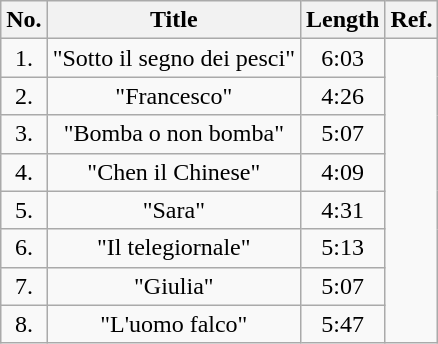<table class="wikitable" style="text-align: center;">
<tr>
<th>No.</th>
<th>Title</th>
<th>Length</th>
<th>Ref.</th>
</tr>
<tr>
<td>1.</td>
<td>"Sotto il segno dei pesci"</td>
<td>6:03</td>
<td rowspan="8"></td>
</tr>
<tr>
<td>2.</td>
<td>"Francesco"</td>
<td>4:26</td>
</tr>
<tr>
<td>3.</td>
<td>"Bomba o non bomba"</td>
<td>5:07</td>
</tr>
<tr>
<td>4.</td>
<td>"Chen il Chinese"</td>
<td>4:09</td>
</tr>
<tr>
<td>5.</td>
<td>"Sara"</td>
<td>4:31</td>
</tr>
<tr>
<td>6.</td>
<td>"Il telegiornale"</td>
<td>5:13</td>
</tr>
<tr>
<td>7.</td>
<td>"Giulia"</td>
<td>5:07</td>
</tr>
<tr>
<td>8.</td>
<td>"L'uomo falco"</td>
<td>5:47</td>
</tr>
</table>
